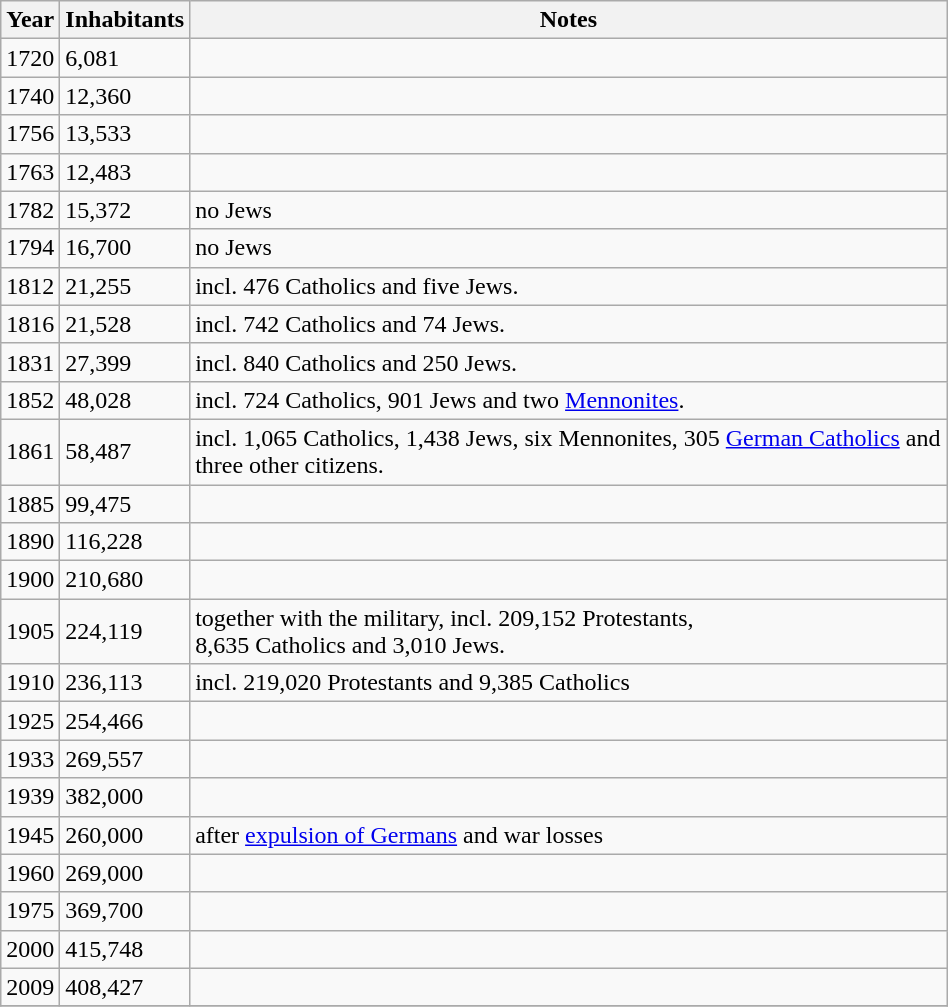<table class="wikitable" width="50%">
<tr>
<th>Year</th>
<th>Inhabitants</th>
<th>Notes</th>
</tr>
<tr>
<td>1720</td>
<td>6,081</td>
<td></td>
</tr>
<tr>
<td>1740</td>
<td>12,360</td>
<td></td>
</tr>
<tr>
<td>1756</td>
<td>13,533</td>
<td></td>
</tr>
<tr>
<td>1763</td>
<td>12,483</td>
<td></td>
</tr>
<tr>
<td>1782</td>
<td>15,372</td>
<td>no Jews</td>
</tr>
<tr>
<td>1794</td>
<td>16,700</td>
<td>no Jews</td>
</tr>
<tr>
<td>1812</td>
<td>21,255</td>
<td>incl.  476 Catholics and five Jews.</td>
</tr>
<tr>
<td>1816</td>
<td>21,528</td>
<td>incl. 742 Catholics and 74 Jews.</td>
</tr>
<tr>
<td>1831</td>
<td>27,399</td>
<td>incl.  840 Catholics and 250 Jews.</td>
</tr>
<tr>
<td>1852</td>
<td>48,028</td>
<td>incl.  724 Catholics, 901 Jews and two <a href='#'>Mennonites</a>.</td>
</tr>
<tr>
<td>1861</td>
<td>58,487</td>
<td>incl.  1,065 Catholics, 1,438 Jews, six Mennonites, 305 <a href='#'>German Catholics</a> and three other citizens.</td>
</tr>
<tr>
<td>1885</td>
<td>99,475</td>
<td></td>
</tr>
<tr>
<td>1890</td>
<td>116,228</td>
<td></td>
</tr>
<tr>
<td>1900</td>
<td>210,680</td>
<td></td>
</tr>
<tr>
<td>1905</td>
<td>224,119</td>
<td>together with the military, incl.  209,152 Protestants,<br>8,635 Catholics and 3,010 Jews.</td>
</tr>
<tr>
<td>1910</td>
<td>236,113</td>
<td>incl. 219,020 Protestants and 9,385 Catholics</td>
</tr>
<tr>
<td>1925</td>
<td>254,466</td>
<td></td>
</tr>
<tr>
<td>1933</td>
<td>269,557</td>
<td></td>
</tr>
<tr>
<td>1939</td>
<td>382,000</td>
<td></td>
</tr>
<tr>
<td>1945</td>
<td>260,000</td>
<td>after <a href='#'>expulsion of Germans</a> and war losses</td>
</tr>
<tr>
<td>1960</td>
<td>269,000</td>
<td></td>
</tr>
<tr>
<td>1975</td>
<td>369,700</td>
<td></td>
</tr>
<tr>
<td>2000</td>
<td>415,748</td>
<td></td>
</tr>
<tr>
<td>2009</td>
<td>408,427</td>
<td></td>
</tr>
<tr>
</tr>
</table>
